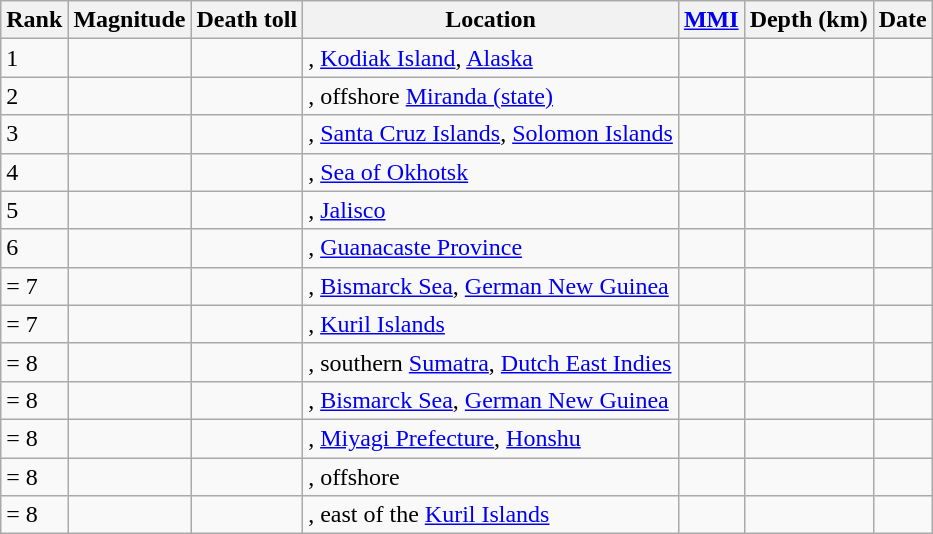<table class="sortable wikitable" style="font-size:100%;">
<tr>
<th>Rank</th>
<th>Magnitude</th>
<th>Death toll</th>
<th>Location</th>
<th><a href='#'>MMI</a></th>
<th>Depth (km)</th>
<th>Date</th>
</tr>
<tr>
<td>1</td>
<td></td>
<td></td>
<td>, <a href='#'>Kodiak Island</a>, <a href='#'>Alaska</a></td>
<td></td>
<td></td>
<td></td>
</tr>
<tr>
<td>2</td>
<td></td>
<td></td>
<td>, offshore <a href='#'>Miranda (state)</a></td>
<td></td>
<td></td>
<td></td>
</tr>
<tr>
<td>3</td>
<td></td>
<td></td>
<td>, <a href='#'>Santa Cruz Islands</a>, <a href='#'>Solomon Islands</a></td>
<td></td>
<td></td>
<td></td>
</tr>
<tr>
<td>4</td>
<td></td>
<td></td>
<td>, <a href='#'>Sea of Okhotsk</a></td>
<td></td>
<td></td>
<td></td>
</tr>
<tr>
<td>5</td>
<td></td>
<td></td>
<td>, <a href='#'>Jalisco</a></td>
<td></td>
<td></td>
<td></td>
</tr>
<tr>
<td>6</td>
<td></td>
<td></td>
<td>, <a href='#'>Guanacaste Province</a></td>
<td></td>
<td></td>
<td></td>
</tr>
<tr>
<td>= 7</td>
<td></td>
<td></td>
<td>, <a href='#'>Bismarck Sea</a>, <a href='#'>German New Guinea</a></td>
<td></td>
<td></td>
<td></td>
</tr>
<tr>
<td>= 7</td>
<td></td>
<td></td>
<td>, <a href='#'>Kuril Islands</a></td>
<td></td>
<td></td>
<td></td>
</tr>
<tr>
<td>= 8</td>
<td></td>
<td></td>
<td>, southern <a href='#'>Sumatra</a>, <a href='#'>Dutch East Indies</a></td>
<td></td>
<td></td>
<td></td>
</tr>
<tr>
<td>= 8</td>
<td></td>
<td></td>
<td>, <a href='#'>Bismarck Sea</a>, <a href='#'>German New Guinea</a></td>
<td></td>
<td></td>
<td></td>
</tr>
<tr>
<td>= 8</td>
<td></td>
<td></td>
<td>, <a href='#'>Miyagi Prefecture</a>, <a href='#'>Honshu</a></td>
<td></td>
<td></td>
<td></td>
</tr>
<tr>
<td>= 8</td>
<td></td>
<td></td>
<td>, offshore</td>
<td></td>
<td></td>
<td></td>
</tr>
<tr>
<td>= 8</td>
<td></td>
<td></td>
<td>, east of the <a href='#'>Kuril Islands</a></td>
<td></td>
<td></td>
<td></td>
</tr>
</table>
